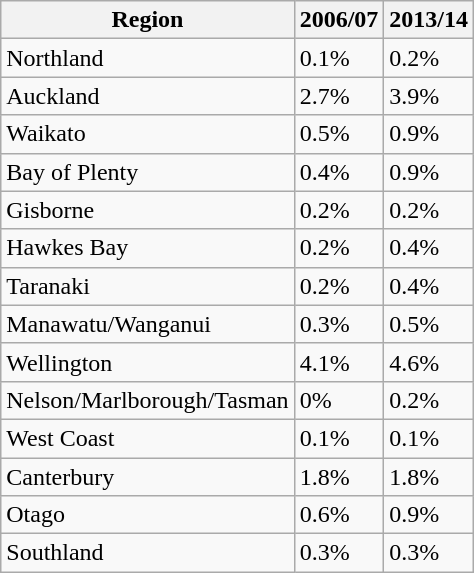<table class="wikitable">
<tr>
<th>Region</th>
<th>2006/07</th>
<th>2013/14</th>
</tr>
<tr>
<td>Northland</td>
<td>0.1%</td>
<td>0.2%</td>
</tr>
<tr>
<td>Auckland</td>
<td>2.7%</td>
<td>3.9%</td>
</tr>
<tr>
<td>Waikato</td>
<td>0.5%</td>
<td>0.9%</td>
</tr>
<tr>
<td>Bay of Plenty</td>
<td>0.4%</td>
<td>0.9%</td>
</tr>
<tr>
<td>Gisborne</td>
<td>0.2%</td>
<td>0.2%</td>
</tr>
<tr>
<td>Hawkes Bay</td>
<td>0.2%</td>
<td>0.4%</td>
</tr>
<tr>
<td>Taranaki</td>
<td>0.2%</td>
<td>0.4%</td>
</tr>
<tr>
<td>Manawatu/Wanganui</td>
<td>0.3%</td>
<td>0.5%</td>
</tr>
<tr>
<td>Wellington</td>
<td>4.1%</td>
<td>4.6%</td>
</tr>
<tr>
<td>Nelson/Marlborough/Tasman</td>
<td>0%</td>
<td>0.2%</td>
</tr>
<tr>
<td>West Coast</td>
<td>0.1%</td>
<td>0.1%</td>
</tr>
<tr>
<td>Canterbury</td>
<td>1.8%</td>
<td>1.8%</td>
</tr>
<tr>
<td>Otago</td>
<td>0.6%</td>
<td>0.9%</td>
</tr>
<tr>
<td>Southland</td>
<td>0.3%</td>
<td>0.3%</td>
</tr>
</table>
